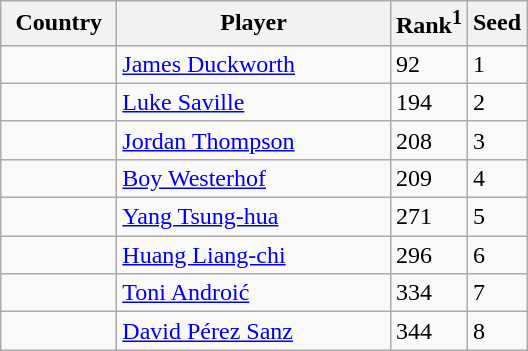<table class="sortable wikitable">
<tr>
<th width="70">Country</th>
<th width="175">Player</th>
<th>Rank<sup>1</sup></th>
<th>Seed</th>
</tr>
<tr>
<td></td>
<td><a href='#'>James Duckworth</a></td>
<td>92</td>
<td>1</td>
</tr>
<tr>
<td></td>
<td><a href='#'>Luke Saville</a></td>
<td>194</td>
<td>2</td>
</tr>
<tr>
<td></td>
<td><a href='#'>Jordan Thompson</a></td>
<td>208</td>
<td>3</td>
</tr>
<tr>
<td></td>
<td><a href='#'>Boy Westerhof</a></td>
<td>209</td>
<td>4</td>
</tr>
<tr>
<td></td>
<td><a href='#'>Yang Tsung-hua</a></td>
<td>271</td>
<td>5</td>
</tr>
<tr>
<td></td>
<td><a href='#'>Huang Liang-chi</a></td>
<td>296</td>
<td>6</td>
</tr>
<tr>
<td></td>
<td><a href='#'>Toni Androić</a></td>
<td>334</td>
<td>7</td>
</tr>
<tr>
<td></td>
<td><a href='#'>David Pérez Sanz</a></td>
<td>344</td>
<td>8</td>
</tr>
</table>
